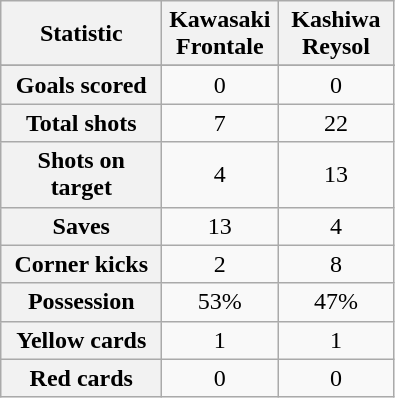<table class="wikitable plainrowheaders" style="text-align: center">
<tr>
<th scope=col width=100>Statistic</th>
<th scope=col width=70>Kawasaki Frontale</th>
<th scope=col width=70>Kashiwa Reysol</th>
</tr>
<tr>
</tr>
<tr>
<th scope=row>Goals scored</th>
<td>0</td>
<td>0</td>
</tr>
<tr>
<th scope=row>Total shots</th>
<td>7</td>
<td>22</td>
</tr>
<tr>
<th scope=row>Shots on target</th>
<td>4</td>
<td>13</td>
</tr>
<tr>
<th scope=row>Saves</th>
<td>13</td>
<td>4</td>
</tr>
<tr>
<th scope=row>Corner kicks</th>
<td>2</td>
<td>8</td>
</tr>
<tr>
<th scope=row>Possession</th>
<td>53%</td>
<td>47%</td>
</tr>
<tr>
<th scope=row>Yellow cards</th>
<td>1</td>
<td>1</td>
</tr>
<tr>
<th scope=row>Red cards</th>
<td>0</td>
<td>0</td>
</tr>
</table>
